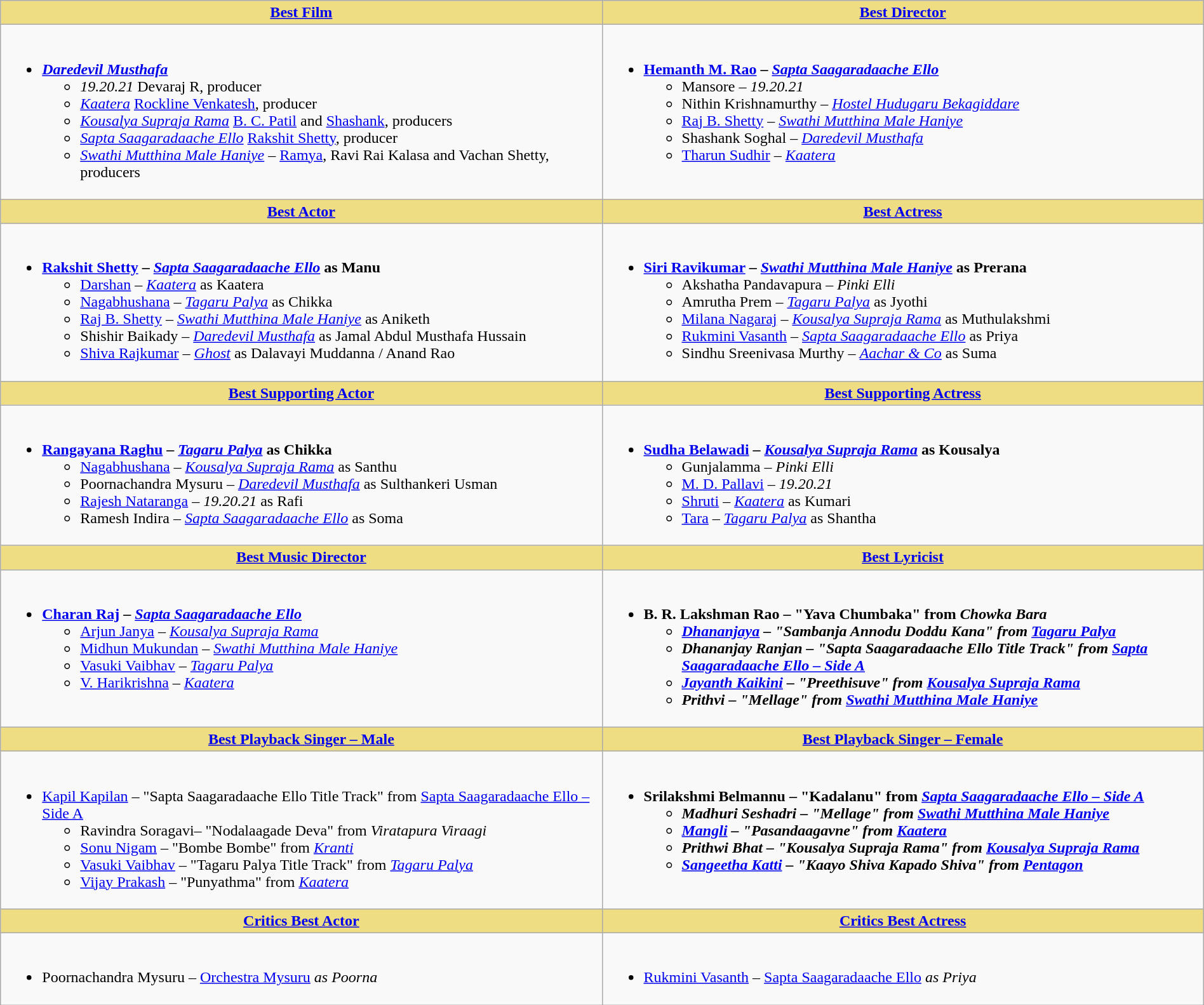<table class="wikitable" width=100% |>
<tr>
<th ! style="background:#eedd82; text-align:center; width:50%;"><a href='#'>Best Film</a></th>
<th ! style="background:#eedd82; text-align:center; width:50%;"><a href='#'>Best Director</a></th>
</tr>
<tr>
<td valign="top"><br><ul><li><strong><em><a href='#'>Daredevil Musthafa</a></em></strong><ul><li><em>19.20.21</em>  Devaraj R, producer</li><li><em><a href='#'>Kaatera</a></em>  <a href='#'>Rockline Venkatesh</a>, producer</li><li><a href='#'><em>Kousalya Supraja Rama</em></a>  <a href='#'>B. C. Patil</a> and <a href='#'>Shashank</a>, producers</li><li><a href='#'><em>Sapta Saagaradaache Ello</em></a>  <a href='#'>Rakshit Shetty</a>, producer</li><li><em><a href='#'>Swathi Mutthina Male Haniye</a></em> – <a href='#'>Ramya</a>, Ravi Rai Kalasa and Vachan Shetty, producers</li></ul></li></ul></td>
<td valign="top"><br><ul><li><strong><a href='#'>Hemanth M. Rao</a> – <a href='#'><em>Sapta Saagaradaache Ello</em></a></strong><ul><li>Mansore – <em>19.20.21</em></li><li>Nithin Krishnamurthy – <em><a href='#'>Hostel Hudugaru Bekagiddare</a></em></li><li><a href='#'>Raj B. Shetty</a> – <em><a href='#'>Swathi Mutthina Male Haniye</a></em></li><li>Shashank Soghal – <em><a href='#'>Daredevil Musthafa</a></em></li><li><a href='#'>Tharun Sudhir</a> – <em><a href='#'>Kaatera</a></em></li></ul></li></ul></td>
</tr>
<tr>
<th ! style="background:#eedd82; text-align:center;"><a href='#'>Best Actor</a></th>
<th ! style="background:#eedd82; text-align:center;"><a href='#'>Best Actress</a></th>
</tr>
<tr>
<td valign="top"><br><ul><li><strong><a href='#'>Rakshit Shetty</a> – <a href='#'><em>Sapta Saagaradaache Ello</em></a> as Manu</strong><ul><li><a href='#'>Darshan</a> – <em><a href='#'>Kaatera</a></em> as Kaatera</li><li><a href='#'>Nagabhushana</a> – <em><a href='#'>Tagaru Palya</a></em> as Chikka</li><li><a href='#'>Raj B. Shetty</a> – <em><a href='#'>Swathi Mutthina Male Haniye</a></em> as Aniketh</li><li>Shishir Baikady – <em><a href='#'>Daredevil Musthafa</a></em> as Jamal Abdul Musthafa Hussain</li><li><a href='#'>Shiva Rajkumar</a> – <a href='#'><em>Ghost</em></a> as Dalavayi Muddanna / Anand Rao</li></ul></li></ul></td>
<td valign="top"><br><ul><li><strong><a href='#'>Siri Ravikumar</a> – <em><a href='#'>Swathi Mutthina Male Haniye</a></em> as Prerana</strong><ul><li>Akshatha Pandavapura – <em>Pinki Elli</em></li><li>Amrutha Prem – <em><a href='#'>Tagaru Palya</a></em> as Jyothi</li><li><a href='#'>Milana Nagaraj</a> – <a href='#'><em>Kousalya Supraja Rama</em></a> as Muthulakshmi</li><li><a href='#'>Rukmini Vasanth</a> – <a href='#'><em>Sapta Saagaradaache Ello</em></a><strong></strong> as Priya</li><li>Sindhu Sreenivasa Murthy – <em><a href='#'>Aachar & Co</a></em> as Suma</li></ul></li></ul></td>
</tr>
<tr>
<th ! style="background:#eedd82; text-align:center;"><a href='#'>Best Supporting Actor</a></th>
<th ! style="background:#eedd82; text-align:center;"><a href='#'>Best Supporting Actress</a></th>
</tr>
<tr>
<td valign="top"><br><ul><li><strong><a href='#'>Rangayana Raghu</a> – <em><a href='#'>Tagaru Palya</a></em> as Chikka</strong><ul><li><a href='#'>Nagabhushana</a> – <a href='#'><em>Kousalya Supraja Rama</em></a> as Santhu</li><li>Poornachandra Mysuru – <em><a href='#'>Daredevil Musthafa</a></em> as Sulthankeri Usman</li><li><a href='#'>Rajesh Nataranga</a> – <em>19.20.21</em> as Rafi</li><li>Ramesh Indira – <a href='#'><em>Sapta Saagaradaache Ello</em></a><strong></strong> as Soma</li></ul></li></ul></td>
<td valign="top"><br><ul><li><strong><a href='#'>Sudha Belawadi</a> – <a href='#'><em>Kousalya Supraja Rama</em></a> as Kousalya</strong><ul><li>Gunjalamma – <em>Pinki Elli</em></li><li><a href='#'>M. D. Pallavi</a> – <em>19.20.21</em></li><li><a href='#'>Shruti</a> – <em><a href='#'>Kaatera</a></em> as Kumari</li><li><a href='#'>Tara</a> – <em><a href='#'>Tagaru Palya</a></em> as Shantha</li></ul></li></ul></td>
</tr>
<tr>
<th ! style="background:#eedd82; text-align:center;"><a href='#'>Best Music Director</a></th>
<th ! style="background:#eedd82; text-align:center;"><a href='#'>Best Lyricist</a></th>
</tr>
<tr>
<td valign="top"><br><ul><li><strong><a href='#'>Charan Raj</a> – <a href='#'><em>Sapta Saagaradaache Ello</em></a></strong><ul><li><a href='#'>Arjun Janya</a> – <a href='#'><em>Kousalya Supraja Rama</em></a></li><li><a href='#'>Midhun Mukundan</a> – <em><a href='#'>Swathi Mutthina Male Haniye</a></em></li><li><a href='#'>Vasuki Vaibhav</a> – <em><a href='#'>Tagaru Palya</a></em></li><li><a href='#'>V. Harikrishna</a> – <em><a href='#'>Kaatera</a></em></li></ul></li></ul></td>
<td valign="top"><br><ul><li><strong>B. R. Lakshman Rao – "Yava Chumbaka" from <em>Chowka Bara<strong><em><ul><li><a href='#'>Dhananjaya</a> – "Sambanja Annodu Doddu Kana" from </em><a href='#'>Tagaru Palya</a><em></li><li>Dhananjay Ranjan – "Sapta Saagaradaache Ello Title Track" from </em><a href='#'>Sapta Saagaradaache Ello – Side A</a><em></li><li><a href='#'>Jayanth Kaikini</a> – "Preethisuve" from <a href='#'></em>Kousalya Supraja Rama<em></a></li><li>Prithvi – "Mellage" from </em><a href='#'>Swathi Mutthina Male Haniye</a><em></li></ul></li></ul></td>
</tr>
<tr>
<th ! style="background:#eedd82; text-align:center;"><a href='#'>Best Playback Singer – Male</a></th>
<th ! style="background:#eedd82; text-align:center;"><a href='#'>Best Playback Singer – Female</a></th>
</tr>
<tr>
<td valign="top"><br><ul><li></strong><a href='#'>Kapil Kapilan</a> – "Sapta Saagaradaache Ello Title Track" from </em><a href='#'>Sapta Saagaradaache Ello – Side A</a></em></strong><ul><li>Ravindra Soragavi– "Nodalaagade Deva" from <em>Viratapura Viraagi</em></li><li><a href='#'>Sonu Nigam</a> – "Bombe Bombe" from <a href='#'><em>Kranti</em></a></li><li><a href='#'>Vasuki Vaibhav</a> – "Tagaru Palya Title Track" from <em><a href='#'>Tagaru Palya</a></em></li><li><a href='#'>Vijay Prakash</a> – "Punyathma" from <em><a href='#'>Kaatera</a></em></li></ul></li></ul></td>
<td valign="top"><br><ul><li><strong>Srilakshmi Belmannu – "Kadalanu" from <em><a href='#'>Sapta Saagaradaache Ello – Side A</a><strong><em><ul><li>Madhuri Seshadri – "Mellage" from </em><a href='#'>Swathi Mutthina Male Haniye</a><em></li><li><a href='#'>Mangli</a> – "Pasandaagavne" from </em><a href='#'>Kaatera</a><em></li><li>Prithwi Bhat – "Kousalya Supraja Rama" from <a href='#'></em>Kousalya Supraja Rama<em></a></li><li><a href='#'>Sangeetha Katti</a> – "Kaayo Shiva Kapado Shiva" from <a href='#'></em>Pentagon<em></a></li></ul></li></ul></td>
</tr>
<tr>
<th ! style="background:#eedd82; text-align:center;"><a href='#'>Critics Best Actor</a></th>
<th ! style="background:#eedd82; text-align:center;"><a href='#'></strong>Critics Best Actress<strong></a></th>
</tr>
<tr>
<td><br><ul><li></strong>Poornachandra Mysuru – </em><a href='#'>Orchestra Mysuru</a><em> as Poorna<strong></li></ul></td>
<td><br><ul><li></strong><a href='#'>Rukmini Vasanth</a> – <a href='#'></em>Sapta Saagaradaache Ello<em></a> as Priya<strong></li></ul></td>
</tr>
</table>
